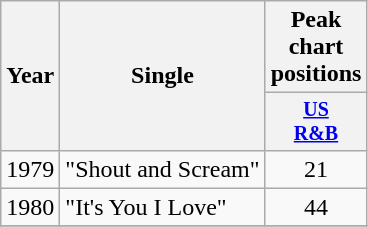<table class="wikitable" style="text-align:center;">
<tr>
<th rowspan="2">Year</th>
<th rowspan="2">Single</th>
<th colspan="1">Peak chart positions</th>
</tr>
<tr style="font-size:smaller;">
<th width="40"><a href='#'>US<br>R&B</a><br></th>
</tr>
<tr>
<td rowspan="1">1979</td>
<td align="left">"Shout and Scream"</td>
<td>21</td>
</tr>
<tr>
<td rowspan="1">1980</td>
<td align="left">"It's You I Love"</td>
<td>44</td>
</tr>
<tr>
</tr>
</table>
